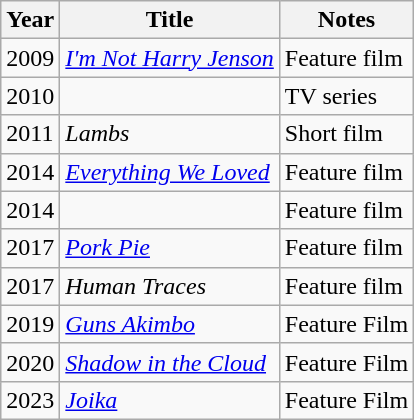<table class="wikitable sortable">
<tr>
<th>Year</th>
<th>Title</th>
<th class="unsortable">Notes</th>
</tr>
<tr>
<td>2009</td>
<td><em><a href='#'>I'm Not Harry Jenson</a></em></td>
<td>Feature film</td>
</tr>
<tr>
<td>2010</td>
<td><em></em></td>
<td>TV series</td>
</tr>
<tr>
<td>2011</td>
<td><em>Lambs</em></td>
<td>Short film</td>
</tr>
<tr>
<td>2014</td>
<td><em><a href='#'>Everything We Loved</a></em></td>
<td>Feature film</td>
</tr>
<tr>
<td>2014</td>
<td><em></em></td>
<td>Feature film</td>
</tr>
<tr>
<td>2017</td>
<td><em><a href='#'>Pork Pie</a></em></td>
<td>Feature film</td>
</tr>
<tr>
<td>2017</td>
<td><em>Human Traces</em></td>
<td>Feature film</td>
</tr>
<tr>
<td>2019</td>
<td><em><a href='#'>Guns Akimbo</a></em></td>
<td>Feature Film</td>
</tr>
<tr>
<td>2020</td>
<td><em><a href='#'>Shadow in the Cloud</a></em></td>
<td>Feature Film</td>
</tr>
<tr>
<td>2023</td>
<td><em><a href='#'>Joika</a></em></td>
<td>Feature Film</td>
</tr>
</table>
